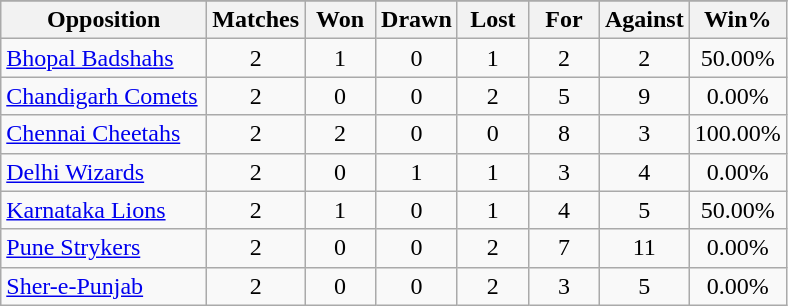<table class="wikitable sortable" style="text-align:center">
<tr>
</tr>
<tr>
<th width=130>Opposition</th>
<th width=40>Matches</th>
<th width=40>Won</th>
<th width=40>Drawn</th>
<th width=40>Lost</th>
<th width=40>For</th>
<th width=40>Against</th>
<th width=40>Win%</th>
</tr>
<tr>
<td align=left><a href='#'>Bhopal Badshahs</a></td>
<td>2</td>
<td>1</td>
<td>0</td>
<td>1</td>
<td>2</td>
<td>2</td>
<td>50.00%</td>
</tr>
<tr>
<td align=left><a href='#'>Chandigarh Comets</a></td>
<td>2</td>
<td>0</td>
<td>0</td>
<td>2</td>
<td>5</td>
<td>9</td>
<td>0.00%</td>
</tr>
<tr>
<td align=left><a href='#'>Chennai Cheetahs</a></td>
<td>2</td>
<td>2</td>
<td>0</td>
<td>0</td>
<td>8</td>
<td>3</td>
<td>100.00%</td>
</tr>
<tr>
<td align=left><a href='#'>Delhi Wizards</a></td>
<td>2</td>
<td>0</td>
<td>1</td>
<td>1</td>
<td>3</td>
<td>4</td>
<td>0.00%</td>
</tr>
<tr>
<td align=left><a href='#'>Karnataka Lions</a></td>
<td>2</td>
<td>1</td>
<td>0</td>
<td>1</td>
<td>4</td>
<td>5</td>
<td>50.00%</td>
</tr>
<tr>
<td align=left><a href='#'>Pune Strykers</a></td>
<td>2</td>
<td>0</td>
<td>0</td>
<td>2</td>
<td>7</td>
<td>11</td>
<td>0.00%</td>
</tr>
<tr>
<td align=left><a href='#'>Sher-e-Punjab</a></td>
<td>2</td>
<td>0</td>
<td>0</td>
<td>2</td>
<td>3</td>
<td>5</td>
<td>0.00%</td>
</tr>
</table>
